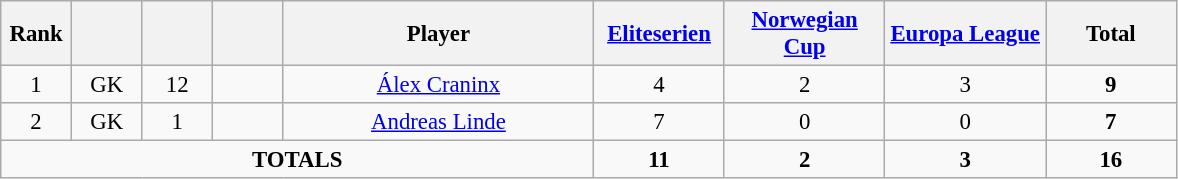<table class="wikitable" style="font-size: 95%; text-align: center;">
<tr>
<th width=40>Rank</th>
<th width=40></th>
<th width=40></th>
<th width=40></th>
<th width=200>Player</th>
<th width=80><a href='#'>Eliteserien</a></th>
<th width=100><a href='#'>Norwegian Cup</a></th>
<th width=100><a href='#'>Europa League</a></th>
<th width=80><strong>Total</strong></th>
</tr>
<tr>
<td>1</td>
<td>GK</td>
<td>12</td>
<td></td>
<td><a href='#'>Álex Craninx</a></td>
<td>4</td>
<td>2</td>
<td>3</td>
<td><strong>9</strong></td>
</tr>
<tr>
<td>2</td>
<td>GK</td>
<td>1</td>
<td></td>
<td><a href='#'>Andreas Linde</a></td>
<td>7</td>
<td>0</td>
<td>0</td>
<td><strong>7</strong></td>
</tr>
<tr>
<td colspan="5"><strong>TOTALS</strong></td>
<td><strong>11</strong></td>
<td><strong>2</strong></td>
<td><strong>3</strong></td>
<td><strong>16</strong></td>
</tr>
</table>
